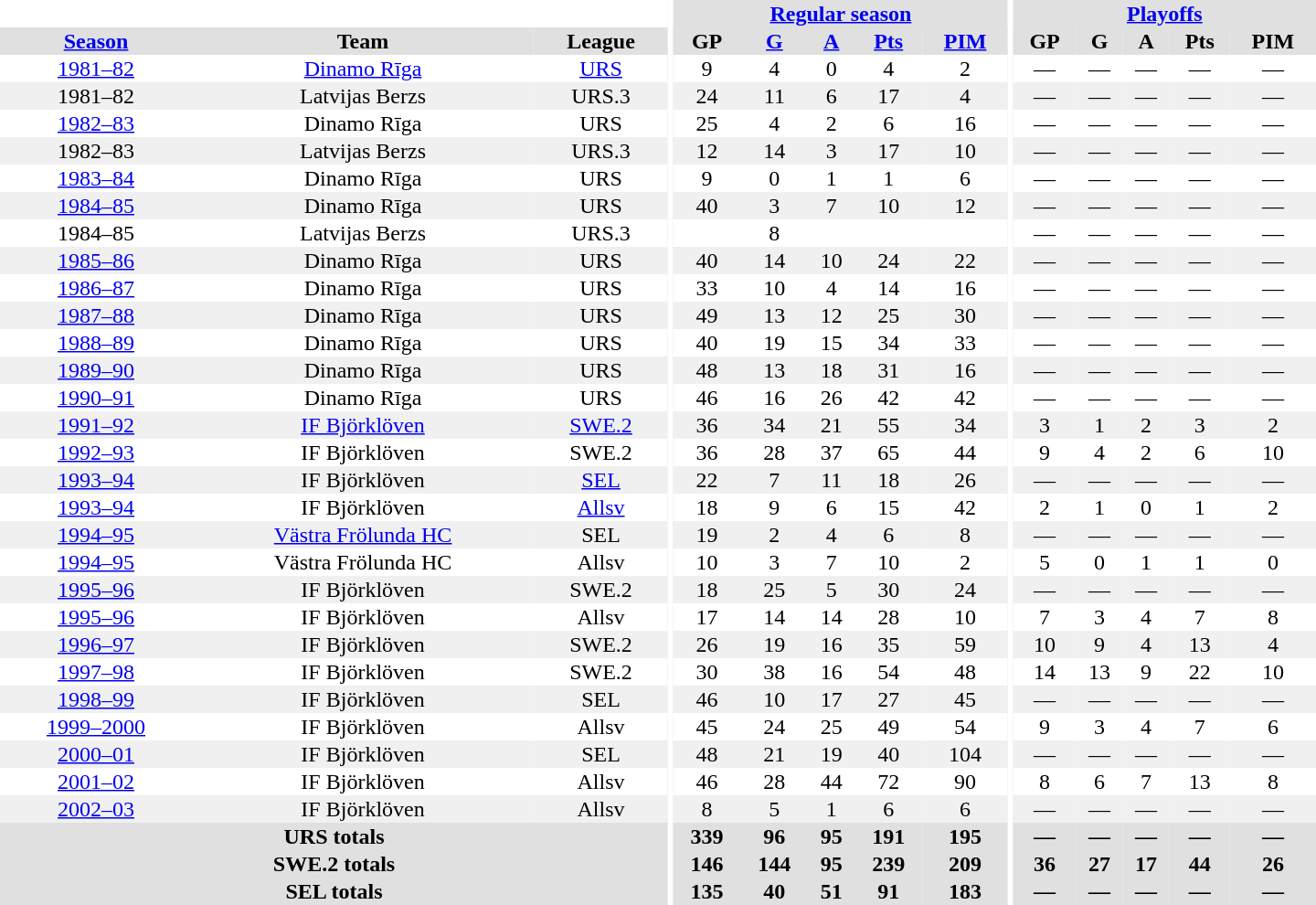<table border="0" cellpadding="1" cellspacing="0" style="text-align:center; width:60em">
<tr bgcolor="#e0e0e0">
<th colspan="3" bgcolor="#ffffff"></th>
<th rowspan="99" bgcolor="#ffffff"></th>
<th colspan="5"><a href='#'>Regular season</a></th>
<th rowspan="99" bgcolor="#ffffff"></th>
<th colspan="5"><a href='#'>Playoffs</a></th>
</tr>
<tr bgcolor="#e0e0e0">
<th><a href='#'>Season</a></th>
<th>Team</th>
<th>League</th>
<th>GP</th>
<th><a href='#'>G</a></th>
<th><a href='#'>A</a></th>
<th><a href='#'>Pts</a></th>
<th><a href='#'>PIM</a></th>
<th>GP</th>
<th>G</th>
<th>A</th>
<th>Pts</th>
<th>PIM</th>
</tr>
<tr>
<td><a href='#'>1981–82</a></td>
<td><a href='#'>Dinamo Rīga</a></td>
<td><a href='#'>URS</a></td>
<td>9</td>
<td>4</td>
<td>0</td>
<td>4</td>
<td>2</td>
<td>—</td>
<td>—</td>
<td>—</td>
<td>—</td>
<td>—</td>
</tr>
<tr bgcolor="#f0f0f0">
<td>1981–82</td>
<td>Latvijas Berzs</td>
<td>URS.3</td>
<td>24</td>
<td>11</td>
<td>6</td>
<td>17</td>
<td>4</td>
<td>—</td>
<td>—</td>
<td>—</td>
<td>—</td>
<td>—</td>
</tr>
<tr>
<td><a href='#'>1982–83</a></td>
<td>Dinamo Rīga</td>
<td>URS</td>
<td>25</td>
<td>4</td>
<td>2</td>
<td>6</td>
<td>16</td>
<td>—</td>
<td>—</td>
<td>—</td>
<td>—</td>
<td>—</td>
</tr>
<tr bgcolor="#f0f0f0">
<td>1982–83</td>
<td>Latvijas Berzs</td>
<td>URS.3</td>
<td>12</td>
<td>14</td>
<td>3</td>
<td>17</td>
<td>10</td>
<td>—</td>
<td>—</td>
<td>—</td>
<td>—</td>
<td>—</td>
</tr>
<tr>
<td><a href='#'>1983–84</a></td>
<td>Dinamo Rīga</td>
<td>URS</td>
<td>9</td>
<td>0</td>
<td>1</td>
<td>1</td>
<td>6</td>
<td>—</td>
<td>—</td>
<td>—</td>
<td>—</td>
<td>—</td>
</tr>
<tr bgcolor="#f0f0f0">
<td><a href='#'>1984–85</a></td>
<td>Dinamo Rīga</td>
<td>URS</td>
<td>40</td>
<td>3</td>
<td>7</td>
<td>10</td>
<td>12</td>
<td>—</td>
<td>—</td>
<td>—</td>
<td>—</td>
<td>—</td>
</tr>
<tr>
<td>1984–85</td>
<td>Latvijas Berzs</td>
<td>URS.3</td>
<td></td>
<td>8</td>
<td></td>
<td></td>
<td></td>
<td>—</td>
<td>—</td>
<td>—</td>
<td>—</td>
<td>—</td>
</tr>
<tr bgcolor="#f0f0f0">
<td><a href='#'>1985–86</a></td>
<td>Dinamo Rīga</td>
<td>URS</td>
<td>40</td>
<td>14</td>
<td>10</td>
<td>24</td>
<td>22</td>
<td>—</td>
<td>—</td>
<td>—</td>
<td>—</td>
<td>—</td>
</tr>
<tr>
<td><a href='#'>1986–87</a></td>
<td>Dinamo Rīga</td>
<td>URS</td>
<td>33</td>
<td>10</td>
<td>4</td>
<td>14</td>
<td>16</td>
<td>—</td>
<td>—</td>
<td>—</td>
<td>—</td>
<td>—</td>
</tr>
<tr bgcolor="#f0f0f0">
<td><a href='#'>1987–88</a></td>
<td>Dinamo Rīga</td>
<td>URS</td>
<td>49</td>
<td>13</td>
<td>12</td>
<td>25</td>
<td>30</td>
<td>—</td>
<td>—</td>
<td>—</td>
<td>—</td>
<td>—</td>
</tr>
<tr>
<td><a href='#'>1988–89</a></td>
<td>Dinamo Rīga</td>
<td>URS</td>
<td>40</td>
<td>19</td>
<td>15</td>
<td>34</td>
<td>33</td>
<td>—</td>
<td>—</td>
<td>—</td>
<td>—</td>
<td>—</td>
</tr>
<tr bgcolor="#f0f0f0">
<td><a href='#'>1989–90</a></td>
<td>Dinamo Rīga</td>
<td>URS</td>
<td>48</td>
<td>13</td>
<td>18</td>
<td>31</td>
<td>16</td>
<td>—</td>
<td>—</td>
<td>—</td>
<td>—</td>
<td>—</td>
</tr>
<tr>
<td><a href='#'>1990–91</a></td>
<td>Dinamo Rīga</td>
<td>URS</td>
<td>46</td>
<td>16</td>
<td>26</td>
<td>42</td>
<td>42</td>
<td>—</td>
<td>—</td>
<td>—</td>
<td>—</td>
<td>—</td>
</tr>
<tr bgcolor="#f0f0f0">
<td><a href='#'>1991–92</a></td>
<td><a href='#'>IF Björklöven</a></td>
<td><a href='#'>SWE.2</a></td>
<td>36</td>
<td>34</td>
<td>21</td>
<td>55</td>
<td>34</td>
<td>3</td>
<td>1</td>
<td>2</td>
<td>3</td>
<td>2</td>
</tr>
<tr>
<td><a href='#'>1992–93</a></td>
<td>IF Björklöven</td>
<td>SWE.2</td>
<td>36</td>
<td>28</td>
<td>37</td>
<td>65</td>
<td>44</td>
<td>9</td>
<td>4</td>
<td>2</td>
<td>6</td>
<td>10</td>
</tr>
<tr bgcolor="#f0f0f0">
<td><a href='#'>1993–94</a></td>
<td>IF Björklöven</td>
<td><a href='#'>SEL</a></td>
<td>22</td>
<td>7</td>
<td>11</td>
<td>18</td>
<td>26</td>
<td>—</td>
<td>—</td>
<td>—</td>
<td>—</td>
<td>—</td>
</tr>
<tr>
<td><a href='#'>1993–94</a></td>
<td>IF Björklöven</td>
<td><a href='#'>Allsv</a></td>
<td>18</td>
<td>9</td>
<td>6</td>
<td>15</td>
<td>42</td>
<td>2</td>
<td>1</td>
<td>0</td>
<td>1</td>
<td>2</td>
</tr>
<tr bgcolor="#f0f0f0">
<td><a href='#'>1994–95</a></td>
<td><a href='#'>Västra Frölunda HC</a></td>
<td>SEL</td>
<td>19</td>
<td>2</td>
<td>4</td>
<td>6</td>
<td>8</td>
<td>—</td>
<td>—</td>
<td>—</td>
<td>—</td>
<td>—</td>
</tr>
<tr>
<td><a href='#'>1994–95</a></td>
<td>Västra Frölunda HC</td>
<td>Allsv</td>
<td>10</td>
<td>3</td>
<td>7</td>
<td>10</td>
<td>2</td>
<td>5</td>
<td>0</td>
<td>1</td>
<td>1</td>
<td>0</td>
</tr>
<tr bgcolor="#f0f0f0">
<td><a href='#'>1995–96</a></td>
<td>IF Björklöven</td>
<td>SWE.2</td>
<td>18</td>
<td>25</td>
<td>5</td>
<td>30</td>
<td>24</td>
<td>—</td>
<td>—</td>
<td>—</td>
<td>—</td>
<td>—</td>
</tr>
<tr>
<td><a href='#'>1995–96</a></td>
<td>IF Björklöven</td>
<td>Allsv</td>
<td>17</td>
<td>14</td>
<td>14</td>
<td>28</td>
<td>10</td>
<td>7</td>
<td>3</td>
<td>4</td>
<td>7</td>
<td>8</td>
</tr>
<tr bgcolor="#f0f0f0">
<td><a href='#'>1996–97</a></td>
<td>IF Björklöven</td>
<td>SWE.2</td>
<td>26</td>
<td>19</td>
<td>16</td>
<td>35</td>
<td>59</td>
<td>10</td>
<td>9</td>
<td>4</td>
<td>13</td>
<td>4</td>
</tr>
<tr>
<td><a href='#'>1997–98</a></td>
<td>IF Björklöven</td>
<td>SWE.2</td>
<td>30</td>
<td>38</td>
<td>16</td>
<td>54</td>
<td>48</td>
<td>14</td>
<td>13</td>
<td>9</td>
<td>22</td>
<td>10</td>
</tr>
<tr bgcolor="#f0f0f0">
<td><a href='#'>1998–99</a></td>
<td>IF Björklöven</td>
<td>SEL</td>
<td>46</td>
<td>10</td>
<td>17</td>
<td>27</td>
<td>45</td>
<td>—</td>
<td>—</td>
<td>—</td>
<td>—</td>
<td>—</td>
</tr>
<tr>
<td><a href='#'>1999–2000</a></td>
<td>IF Björklöven</td>
<td>Allsv</td>
<td>45</td>
<td>24</td>
<td>25</td>
<td>49</td>
<td>54</td>
<td>9</td>
<td>3</td>
<td>4</td>
<td>7</td>
<td>6</td>
</tr>
<tr bgcolor="#f0f0f0">
<td><a href='#'>2000–01</a></td>
<td>IF Björklöven</td>
<td>SEL</td>
<td>48</td>
<td>21</td>
<td>19</td>
<td>40</td>
<td>104</td>
<td>—</td>
<td>—</td>
<td>—</td>
<td>—</td>
<td>—</td>
</tr>
<tr>
<td><a href='#'>2001–02</a></td>
<td>IF Björklöven</td>
<td>Allsv</td>
<td>46</td>
<td>28</td>
<td>44</td>
<td>72</td>
<td>90</td>
<td>8</td>
<td>6</td>
<td>7</td>
<td>13</td>
<td>8</td>
</tr>
<tr bgcolor="#f0f0f0">
<td><a href='#'>2002–03</a></td>
<td>IF Björklöven</td>
<td>Allsv</td>
<td>8</td>
<td>5</td>
<td>1</td>
<td>6</td>
<td>6</td>
<td>—</td>
<td>—</td>
<td>—</td>
<td>—</td>
<td>—</td>
</tr>
<tr bgcolor="#e0e0e0">
<th colspan="3">URS totals</th>
<th>339</th>
<th>96</th>
<th>95</th>
<th>191</th>
<th>195</th>
<th>—</th>
<th>—</th>
<th>—</th>
<th>—</th>
<th>—</th>
</tr>
<tr bgcolor="#e0e0e0">
<th colspan="3">SWE.2 totals</th>
<th>146</th>
<th>144</th>
<th>95</th>
<th>239</th>
<th>209</th>
<th>36</th>
<th>27</th>
<th>17</th>
<th>44</th>
<th>26</th>
</tr>
<tr bgcolor="#e0e0e0">
<th colspan="3">SEL totals</th>
<th>135</th>
<th>40</th>
<th>51</th>
<th>91</th>
<th>183</th>
<th>—</th>
<th>—</th>
<th>—</th>
<th>—</th>
<th>—</th>
</tr>
</table>
